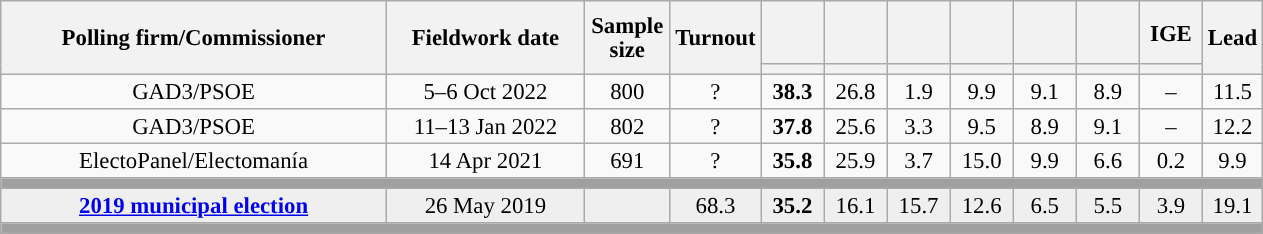<table class="wikitable collapsible collapsed" style="text-align:center; font-size:95%; line-height:16px;">
<tr style="height:42px;">
<th style="width:250px;" rowspan="2">Polling firm/Commissioner</th>
<th style="width:125px;" rowspan="2">Fieldwork date</th>
<th style="width:50px;" rowspan="2">Sample size</th>
<th style="width:45px;" rowspan="2">Turnout</th>
<th style="width:35px;"></th>
<th style="width:35px;"></th>
<th style="width:35px;"></th>
<th style="width:35px;"></th>
<th style="width:35px;"></th>
<th style="width:35px;"></th>
<th style="width:35px;">IGE</th>
<th style="width:30px;" rowspan="2">Lead</th>
</tr>
<tr>
<th style="color:inherit;background:"></th>
<th style="color:inherit;background:"></th>
<th style="color:inherit;background:"></th>
<th style="color:inherit;background:"></th>
<th style="color:inherit;background:"></th>
<th style="color:inherit;background:"></th>
<th style="color:inherit;background:"></th>
</tr>
<tr>
<td>GAD3/PSOE</td>
<td>5–6 Oct 2022</td>
<td>800</td>
<td>?</td>
<td><strong>38.3</strong><br></td>
<td>26.8<br></td>
<td>1.9<br></td>
<td>9.9<br></td>
<td>9.1<br></td>
<td>8.9<br></td>
<td>–</td>
<td style="background:">11.5</td>
</tr>
<tr>
<td>GAD3/PSOE</td>
<td>11–13 Jan 2022</td>
<td>802</td>
<td>?</td>
<td><strong>37.8</strong><br></td>
<td>25.6<br></td>
<td>3.3<br></td>
<td>9.5<br></td>
<td>8.9<br></td>
<td>9.1<br></td>
<td>–</td>
<td style="background:">12.2</td>
</tr>
<tr>
<td>ElectoPanel/Electomanía</td>
<td>14 Apr 2021</td>
<td>691</td>
<td>?</td>
<td><strong>35.8</strong><br></td>
<td>25.9<br></td>
<td>3.7<br></td>
<td>15.0<br></td>
<td>9.9<br></td>
<td>6.6<br></td>
<td>0.2<br></td>
<td style="background:">9.9</td>
</tr>
<tr>
<td colspan="12" style="background:#A0A0A0"></td>
</tr>
<tr style="background:#EFEFEF;">
<td><strong><a href='#'>2019 municipal election</a></strong></td>
<td>26 May 2019</td>
<td></td>
<td>68.3</td>
<td><strong>35.2</strong><br></td>
<td>16.1<br></td>
<td>15.7<br></td>
<td>12.6<br></td>
<td>6.5<br></td>
<td>5.5<br></td>
<td>3.9<br></td>
<td style="background:">19.1</td>
</tr>
<tr>
<td colspan="12" style="background:#A0A0A0"></td>
</tr>
</table>
